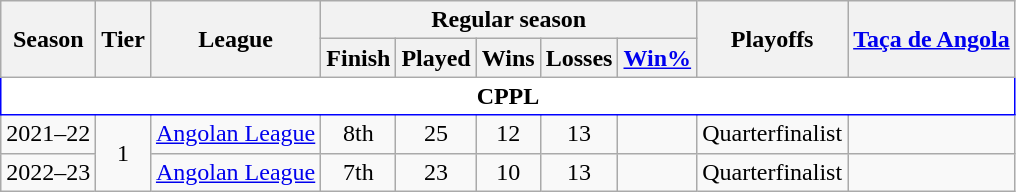<table class="wikitable plainrowheaders" style="text-align:center; font-size:100%" summary="Season (sortable), Team, Conference, Conference finish (sortable), Division, Division finish (sortable), Wins (sortable), Losses (sortable), Win% (sortable), GB (sortable), Playoffs, Awards and Head coach">
<tr>
<th scope="col" rowspan=2>Season</th>
<th scope="col" rowspan=2>Tier</th>
<th scope="col" rowspan=2>League</th>
<th scope="col" colspan=5>Regular season</th>
<th scope="col" rowspan=2>Playoffs</th>
<th scope="col" rowspan=2><a href='#'>Taça de Angola</a></th>
</tr>
<tr>
<th scope="col">Finish</th>
<th scope="col">Played</th>
<th scope="col">Wins</th>
<th scope="col">Losses</th>
<th scope="col"><a href='#'>Win%</a></th>
</tr>
<tr class="sortbottom">
<td colspan="14" class=unsortable align=center style="border:1.5px solid blue; background-color:white"><span><strong>CPPL</strong></span></td>
</tr>
<tr>
<td>2021–22</td>
<td rowspan="2">1</td>
<td><a href='#'>Angolan League</a></td>
<td>8th</td>
<td>25</td>
<td>12</td>
<td>13</td>
<td></td>
<td>Quarterfinalist</td>
<td></td>
</tr>
<tr>
<td>2022–23</td>
<td><a href='#'>Angolan League</a></td>
<td>7th</td>
<td>23</td>
<td>10</td>
<td>13</td>
<td></td>
<td>Quarterfinalist</td>
<td></td>
</tr>
</table>
